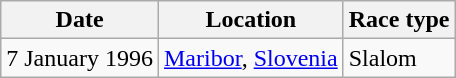<table class="wikitable">
<tr>
<th>Date</th>
<th>Location</th>
<th>Race type</th>
</tr>
<tr>
<td>7 January 1996</td>
<td><a href='#'>Maribor</a>, <a href='#'>Slovenia</a></td>
<td>Slalom</td>
</tr>
</table>
